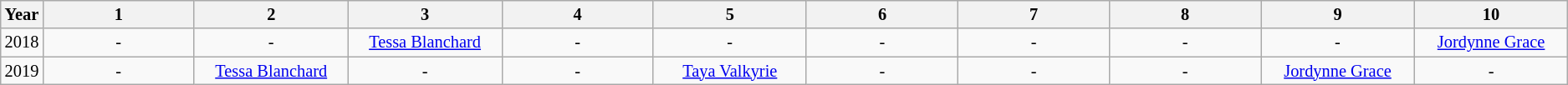<table class="wikitable" style="font-size:85%; text-align: center">
<tr>
<th>Year</th>
<th width="10%">1</th>
<th width="10%">2</th>
<th width="10%">3</th>
<th width="10%">4</th>
<th width="10%">5</th>
<th width="10%">6</th>
<th width="10%">7</th>
<th width="10%">8</th>
<th width="10%">9</th>
<th width="10%">10</th>
</tr>
<tr>
<td>2018</td>
<td>-</td>
<td>-</td>
<td><a href='#'>Tessa Blanchard</a></td>
<td>-</td>
<td>-</td>
<td>-</td>
<td>-</td>
<td>-</td>
<td>-</td>
<td><a href='#'>Jordynne Grace</a></td>
</tr>
<tr>
<td>2019</td>
<td>-</td>
<td><a href='#'>Tessa Blanchard</a></td>
<td>-</td>
<td>-</td>
<td><a href='#'>Taya Valkyrie</a></td>
<td>-</td>
<td>-</td>
<td>-</td>
<td><a href='#'>Jordynne Grace</a></td>
<td>-</td>
</tr>
</table>
